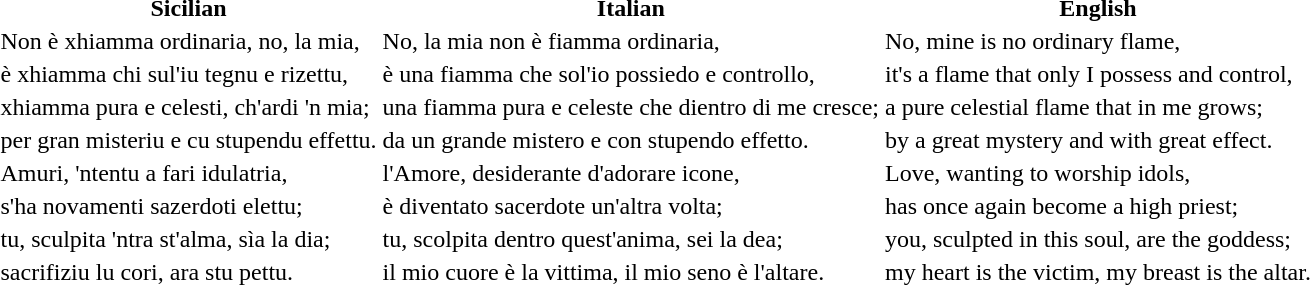<table>
<tr>
<th>Sicilian</th>
<th>Italian</th>
<th>English</th>
</tr>
<tr>
<td>Non è xhiamma ordinaria, no, la mia,</td>
<td>No, la mia non è fiamma ordinaria,</td>
<td>No, mine is no ordinary flame,</td>
</tr>
<tr>
<td>è xhiamma chi sul'iu tegnu e rizettu,</td>
<td>è una fiamma che sol'io possiedo e controllo,</td>
<td>it's a flame that only I possess and control,</td>
</tr>
<tr>
<td>xhiamma pura e celesti, ch'ardi 'n mia;</td>
<td>una fiamma pura e celeste che dientro di me cresce;</td>
<td>a pure celestial flame that in me grows;</td>
</tr>
<tr>
<td>per gran misteriu e cu stupendu effettu.</td>
<td>da un grande mistero e con stupendo effetto.</td>
<td>by a great mystery and with great effect.</td>
</tr>
<tr>
<td>Amuri, 'ntentu a fari idulatria,</td>
<td>l'Amore, desiderante d'adorare icone,</td>
<td>Love, wanting to worship idols,</td>
</tr>
<tr>
<td>s'ha novamenti sazerdoti elettu;</td>
<td>è diventato sacerdote un'altra volta;</td>
<td>has once again become a high priest;</td>
</tr>
<tr>
<td>tu, sculpita 'ntra st'alma, sìa la dia;</td>
<td>tu, scolpita dentro quest'anima, sei la dea;</td>
<td>you, sculpted in this soul, are the goddess;</td>
</tr>
<tr>
<td>sacrifiziu lu cori, ara stu pettu.</td>
<td>il mio cuore è la vittima, il mio seno è l'altare.</td>
<td>my heart is the victim, my breast is the altar.</td>
</tr>
</table>
